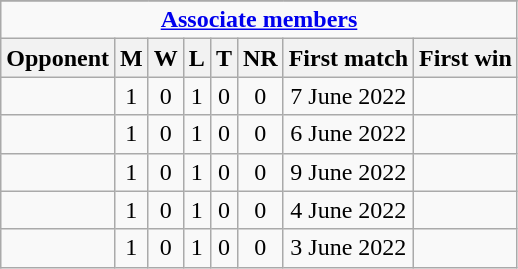<table class="wikitable" style="text-align: center;">
<tr>
</tr>
<tr>
<td colspan="30" style="text-align: center;"><strong><a href='#'>Associate members</a></strong></td>
</tr>
<tr>
<th>Opponent</th>
<th>M</th>
<th>W</th>
<th>L</th>
<th>T</th>
<th>NR</th>
<th>First match</th>
<th>First win</th>
</tr>
<tr>
<td></td>
<td>1</td>
<td>0</td>
<td>1</td>
<td>0</td>
<td>0</td>
<td>7 June 2022</td>
<td></td>
</tr>
<tr>
<td></td>
<td>1</td>
<td>0</td>
<td>1</td>
<td>0</td>
<td>0</td>
<td>6 June 2022</td>
<td></td>
</tr>
<tr>
<td></td>
<td>1</td>
<td>0</td>
<td>1</td>
<td>0</td>
<td>0</td>
<td>9 June 2022</td>
<td></td>
</tr>
<tr>
<td></td>
<td>1</td>
<td>0</td>
<td>1</td>
<td>0</td>
<td>0</td>
<td>4 June 2022</td>
<td></td>
</tr>
<tr>
<td></td>
<td>1</td>
<td>0</td>
<td>1</td>
<td>0</td>
<td>0</td>
<td>3 June 2022</td>
<td></td>
</tr>
</table>
